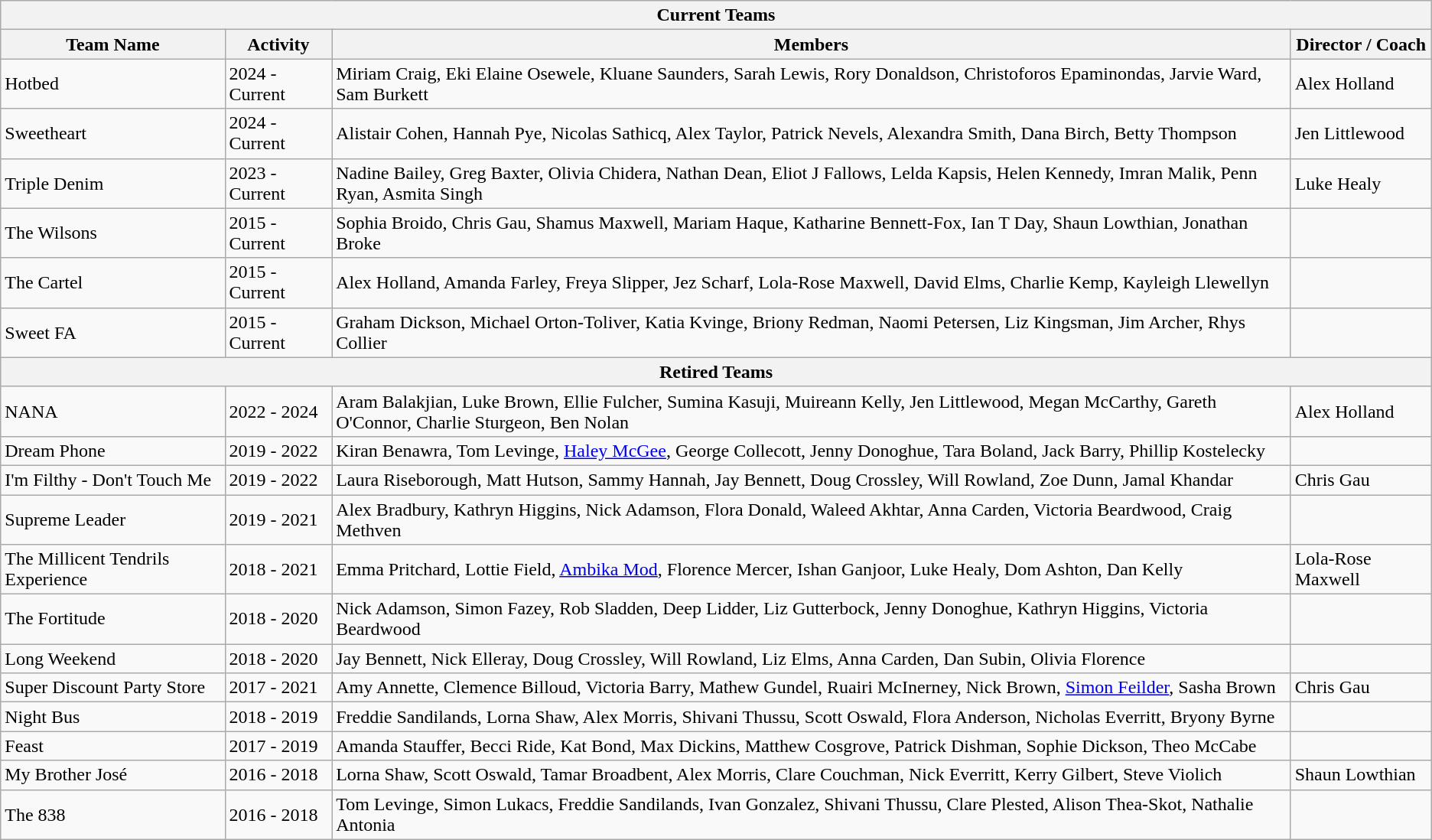<table class="wikitable">
<tr>
<th colspan="4">Current Teams</th>
</tr>
<tr>
<th>Team Name</th>
<th>Activity</th>
<th>Members</th>
<th>Director / Coach</th>
</tr>
<tr>
<td>Hotbed</td>
<td>2024 - Current</td>
<td>Miriam Craig, Eki Elaine Osewele, Kluane Saunders, Sarah Lewis, Rory Donaldson, Christoforos Epaminondas, Jarvie Ward, Sam Burkett</td>
<td>Alex Holland</td>
</tr>
<tr>
<td>Sweetheart</td>
<td>2024 - Current</td>
<td>Alistair Cohen, Hannah Pye, Nicolas Sathicq, Alex Taylor, Patrick Nevels, Alexandra Smith, Dana Birch, Betty Thompson</td>
<td>Jen Littlewood</td>
</tr>
<tr>
<td>Triple Denim</td>
<td>2023 - Current</td>
<td>Nadine Bailey, Greg Baxter, Olivia Chidera, Nathan Dean, Eliot J Fallows, Lelda Kapsis, Helen Kennedy, Imran Malik, Penn Ryan, Asmita Singh</td>
<td>Luke Healy</td>
</tr>
<tr>
<td>The Wilsons</td>
<td>2015 - Current</td>
<td>Sophia Broido, Chris Gau, Shamus Maxwell, Mariam Haque, Katharine Bennett-Fox, Ian T Day, Shaun Lowthian, Jonathan Broke</td>
<td></td>
</tr>
<tr>
<td>The Cartel</td>
<td>2015 - Current</td>
<td>Alex Holland, Amanda Farley, Freya Slipper, Jez Scharf, Lola-Rose Maxwell, David Elms, Charlie Kemp, Kayleigh Llewellyn</td>
<td></td>
</tr>
<tr>
<td>Sweet FA</td>
<td>2015 - Current</td>
<td>Graham Dickson, Michael Orton-Toliver, Katia Kvinge, Briony Redman, Naomi Petersen, Liz Kingsman, Jim Archer, Rhys Collier</td>
<td></td>
</tr>
<tr>
<th colspan="4">Retired Teams</th>
</tr>
<tr>
<td>NANA</td>
<td>2022 - 2024</td>
<td>Aram Balakjian, Luke Brown, Ellie Fulcher, Sumina Kasuji, Muireann Kelly, Jen Littlewood, Megan McCarthy, Gareth O'Connor, Charlie Sturgeon, Ben Nolan</td>
<td>Alex Holland</td>
</tr>
<tr>
<td>Dream Phone</td>
<td>2019 - 2022</td>
<td>Kiran Benawra, Tom Levinge, <a href='#'>Haley McGee</a>, George Collecott, Jenny Donoghue, Tara Boland, Jack Barry, Phillip Kostelecky</td>
<td></td>
</tr>
<tr>
<td>I'm Filthy - Don't Touch Me</td>
<td>2019 - 2022</td>
<td>Laura Riseborough, Matt Hutson, Sammy Hannah, Jay Bennett, Doug Crossley, Will Rowland, Zoe Dunn, Jamal Khandar</td>
<td>Chris Gau</td>
</tr>
<tr>
<td>Supreme Leader</td>
<td>2019 - 2021</td>
<td>Alex Bradbury, Kathryn Higgins, Nick Adamson, Flora Donald, Waleed Akhtar, Anna Carden, Victoria Beardwood, Craig Methven</td>
<td></td>
</tr>
<tr>
<td>The Millicent Tendrils Experience</td>
<td>2018 - 2021</td>
<td>Emma Pritchard, Lottie Field, <a href='#'>Ambika Mod</a>, Florence Mercer, Ishan Ganjoor, Luke Healy, Dom Ashton, Dan Kelly</td>
<td>Lola-Rose Maxwell</td>
</tr>
<tr>
<td>The Fortitude</td>
<td>2018 - 2020</td>
<td>Nick Adamson, Simon Fazey, Rob Sladden, Deep Lidder, Liz Gutterbock, Jenny Donoghue, Kathryn Higgins, Victoria Beardwood</td>
<td></td>
</tr>
<tr>
<td>Long Weekend</td>
<td>2018 - 2020</td>
<td>Jay Bennett, Nick Elleray, Doug Crossley, Will Rowland, Liz Elms, Anna Carden, Dan Subin, Olivia Florence</td>
<td></td>
</tr>
<tr>
<td>Super Discount Party Store</td>
<td>2017 - 2021</td>
<td>Amy Annette, Clemence Billoud, Victoria Barry, Mathew Gundel, Ruairi McInerney, Nick Brown, <a href='#'>Simon Feilder</a>, Sasha Brown</td>
<td>Chris Gau</td>
</tr>
<tr>
<td>Night Bus</td>
<td>2018 - 2019</td>
<td>Freddie Sandilands, Lorna Shaw, Alex Morris, Shivani Thussu, Scott Oswald, Flora Anderson, Nicholas Everritt, Bryony Byrne</td>
<td></td>
</tr>
<tr>
<td>Feast</td>
<td>2017 - 2019</td>
<td>Amanda Stauffer, Becci Ride, Kat Bond, Max Dickins, Matthew Cosgrove, Patrick Dishman, Sophie Dickson, Theo McCabe</td>
<td></td>
</tr>
<tr>
<td>My Brother José</td>
<td>2016 - 2018</td>
<td>Lorna Shaw, Scott Oswald, Tamar Broadbent, Alex Morris, Clare Couchman, Nick Everritt, Kerry Gilbert, Steve Violich</td>
<td>Shaun Lowthian</td>
</tr>
<tr>
<td>The 838</td>
<td>2016 - 2018</td>
<td>Tom Levinge, Simon Lukacs, Freddie Sandilands, Ivan Gonzalez, Shivani Thussu, Clare Plested, Alison Thea-Skot, Nathalie Antonia</td>
<td></td>
</tr>
</table>
